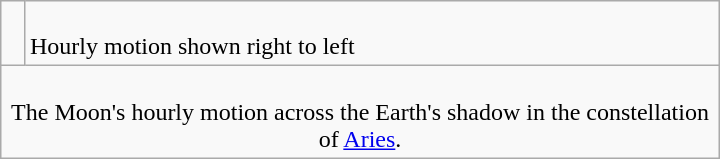<table class=wikitable width=480>
<tr>
<td></td>
<td><br>Hourly motion shown right to left</td>
</tr>
<tr align=center>
<td colspan=2><br>The Moon's hourly motion across the Earth's shadow in the constellation of <a href='#'>Aries</a>.</td>
</tr>
</table>
